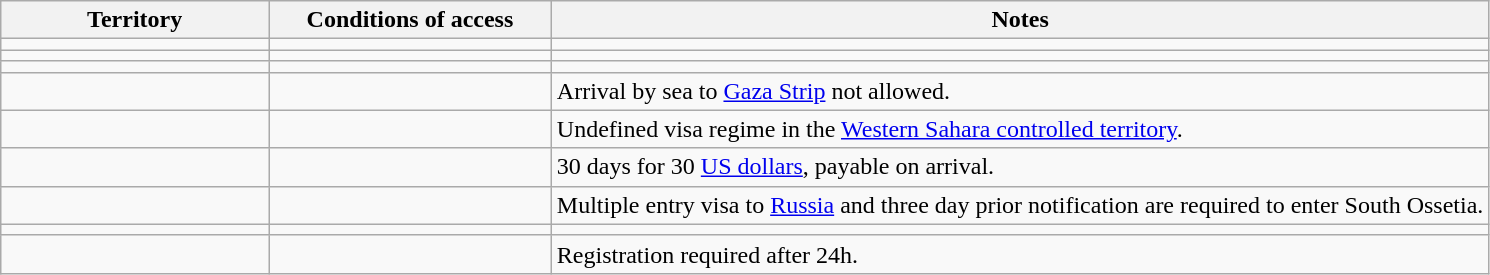<table class="wikitable" style="text-align: left; table-layout: fixed;">
<tr>
<th width="18%">Territory</th>
<th width="19%">Conditions of access</th>
<th>Notes</th>
</tr>
<tr>
<td></td>
<td></td>
<td></td>
</tr>
<tr>
<td></td>
<td></td>
<td></td>
</tr>
<tr>
<td></td>
<td></td>
<td></td>
</tr>
<tr>
<td></td>
<td></td>
<td>Arrival by sea to <a href='#'>Gaza Strip</a> not allowed.</td>
</tr>
<tr>
<td></td>
<td></td>
<td>Undefined visa regime in the <a href='#'>Western Sahara controlled territory</a>.</td>
</tr>
<tr>
<td></td>
<td></td>
<td>30 days for 30 <a href='#'>US dollars</a>, payable on arrival.</td>
</tr>
<tr>
<td></td>
<td></td>
<td>Multiple entry visa to <a href='#'>Russia</a> and three day prior notification are required to enter South Ossetia.</td>
</tr>
<tr>
<td></td>
<td></td>
<td></td>
</tr>
<tr>
<td></td>
<td></td>
<td>Registration required after 24h.</td>
</tr>
</table>
